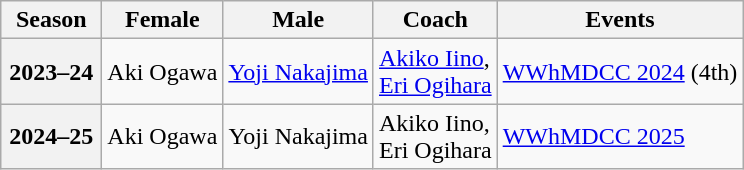<table class="wikitable">
<tr>
<th scope="col" width=60>Season</th>
<th scope="col">Female</th>
<th scope="col">Male</th>
<th scope="col">Coach</th>
<th scope="col">Events</th>
</tr>
<tr>
<th scope="row">2023–24</th>
<td>Aki Ogawa</td>
<td><a href='#'>Yoji Nakajima</a></td>
<td><a href='#'>Akiko Iino</a>,<br><a href='#'>Eri Ogihara</a></td>
<td><a href='#'>WWhMDCC 2024</a> (4th)</td>
</tr>
<tr>
<th scope="row">2024–25</th>
<td>Aki Ogawa</td>
<td>Yoji Nakajima</td>
<td>Akiko Iino,<br>Eri Ogihara</td>
<td><a href='#'>WWhMDCC 2025</a> </td>
</tr>
</table>
